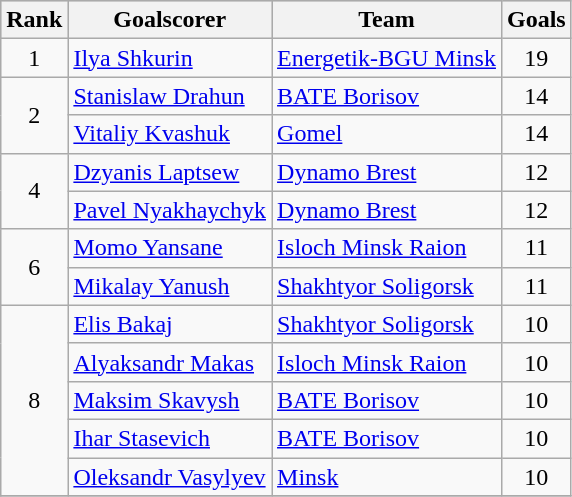<table class="wikitable">
<tr align="center" bgcolor="#cccccc">
<th>Rank</th>
<th>Goalscorer</th>
<th>Team</th>
<th>Goals</th>
</tr>
<tr>
<td align="center">1</td>
<td> <a href='#'>Ilya Shkurin</a></td>
<td><a href='#'>Energetik-BGU Minsk</a></td>
<td align="center">19</td>
</tr>
<tr>
<td align="center" rowspan="2">2</td>
<td> <a href='#'>Stanislaw Drahun</a></td>
<td><a href='#'>BATE Borisov</a></td>
<td align="center">14</td>
</tr>
<tr>
<td> <a href='#'>Vitaliy Kvashuk</a></td>
<td><a href='#'>Gomel</a></td>
<td align="center">14</td>
</tr>
<tr>
<td align="center" rowspan="2">4</td>
<td> <a href='#'>Dzyanis Laptsew</a></td>
<td><a href='#'>Dynamo Brest</a></td>
<td align="center">12</td>
</tr>
<tr>
<td> <a href='#'>Pavel Nyakhaychyk</a></td>
<td><a href='#'>Dynamo Brest</a></td>
<td align="center">12</td>
</tr>
<tr>
<td align="center" rowspan="2">6</td>
<td> <a href='#'>Momo Yansane</a></td>
<td><a href='#'>Isloch Minsk Raion</a></td>
<td align="center">11</td>
</tr>
<tr>
<td> <a href='#'>Mikalay Yanush</a></td>
<td><a href='#'>Shakhtyor Soligorsk</a></td>
<td align="center">11</td>
</tr>
<tr>
<td align="center" rowspan="5">8</td>
<td> <a href='#'>Elis Bakaj</a></td>
<td><a href='#'>Shakhtyor Soligorsk</a></td>
<td align="center">10</td>
</tr>
<tr>
<td> <a href='#'>Alyaksandr Makas</a></td>
<td><a href='#'>Isloch Minsk Raion</a></td>
<td align="center">10</td>
</tr>
<tr>
<td> <a href='#'>Maksim Skavysh</a></td>
<td><a href='#'>BATE Borisov</a></td>
<td align="center">10</td>
</tr>
<tr>
<td> <a href='#'>Ihar Stasevich</a></td>
<td><a href='#'>BATE Borisov</a></td>
<td align="center">10</td>
</tr>
<tr>
<td> <a href='#'>Oleksandr Vasylyev</a></td>
<td><a href='#'>Minsk</a></td>
<td align="center">10</td>
</tr>
<tr>
</tr>
</table>
